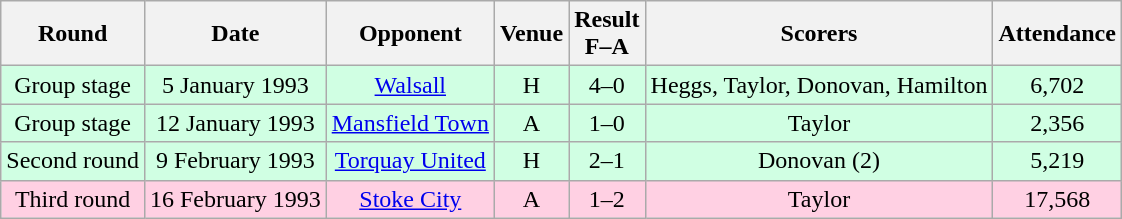<table class="wikitable sortable" style="text-align:center;">
<tr>
<th>Round</th>
<th>Date</th>
<th>Opponent</th>
<th>Venue</th>
<th>Result<br>F–A</th>
<th class=unsortable>Scorers</th>
<th>Attendance</th>
</tr>
<tr bgcolor="d0ffe3">
<td>Group stage</td>
<td>5 January 1993</td>
<td><a href='#'>Walsall</a></td>
<td>H</td>
<td>4–0</td>
<td>Heggs, Taylor, Donovan, Hamilton</td>
<td>6,702</td>
</tr>
<tr bgcolor="d0ffe3">
<td>Group stage</td>
<td>12 January 1993</td>
<td><a href='#'>Mansfield Town</a></td>
<td>A</td>
<td>1–0</td>
<td>Taylor</td>
<td>2,356</td>
</tr>
<tr bgcolor="d0ffe3">
<td>Second round</td>
<td>9 February 1993</td>
<td><a href='#'>Torquay United</a></td>
<td>H</td>
<td>2–1</td>
<td>Donovan (2)</td>
<td>5,219</td>
</tr>
<tr bgcolor="ffd0e3">
<td>Third round</td>
<td>16 February 1993</td>
<td><a href='#'>Stoke City</a></td>
<td>A</td>
<td>1–2</td>
<td>Taylor</td>
<td>17,568</td>
</tr>
</table>
